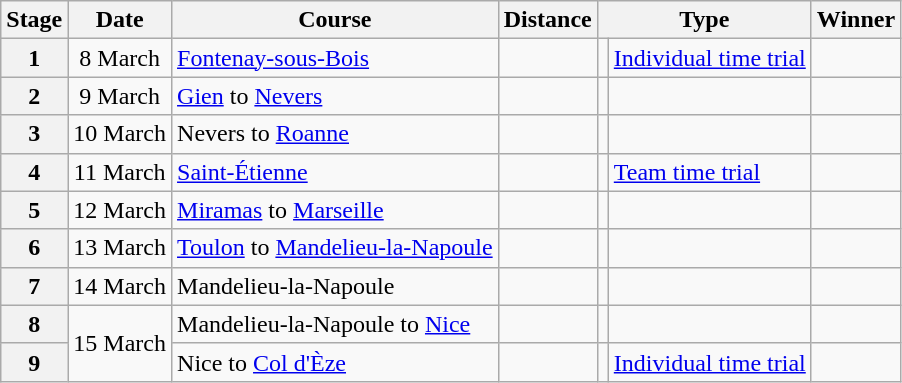<table class="wikitable">
<tr>
<th scope="col">Stage</th>
<th scope="col">Date</th>
<th scope="col">Course</th>
<th scope="col">Distance</th>
<th scope="col" colspan="2">Type</th>
<th scope=col>Winner</th>
</tr>
<tr>
<th scope="row" style="text-align:center;">1</th>
<td style="text-align:center;">8 March</td>
<td><a href='#'>Fontenay-sous-Bois</a></td>
<td style="text-align:center;"></td>
<td></td>
<td><a href='#'>Individual time trial</a></td>
<td></td>
</tr>
<tr>
<th scope="row" style="text-align:center;">2</th>
<td style="text-align:center;">9 March</td>
<td><a href='#'>Gien</a> to <a href='#'>Nevers</a></td>
<td style="text-align:center;"></td>
<td></td>
<td></td>
<td></td>
</tr>
<tr>
<th scope="row" style="text-align:center;">3</th>
<td style="text-align:center;">10 March</td>
<td>Nevers to <a href='#'>Roanne</a></td>
<td style="text-align:center;"></td>
<td></td>
<td></td>
<td></td>
</tr>
<tr>
<th scope="row" style="text-align:center;">4</th>
<td style="text-align:center;">11 March</td>
<td><a href='#'>Saint-Étienne</a></td>
<td style="text-align:center;"></td>
<td></td>
<td><a href='#'>Team time trial</a></td>
<td></td>
</tr>
<tr>
<th scope="row" style="text-align:center;">5</th>
<td style="text-align:center;">12 March</td>
<td><a href='#'>Miramas</a> to <a href='#'>Marseille</a></td>
<td style="text-align:center;"></td>
<td></td>
<td></td>
<td></td>
</tr>
<tr>
<th scope="row" style="text-align:center;">6</th>
<td style="text-align:center;">13 March</td>
<td><a href='#'>Toulon</a> to <a href='#'>Mandelieu-la-Napoule</a></td>
<td style="text-align:center;"></td>
<td></td>
<td></td>
<td></td>
</tr>
<tr>
<th scope="row" style="text-align:center;">7</th>
<td style="text-align:center;">14 March</td>
<td>Mandelieu-la-Napoule</td>
<td style="text-align:center;"></td>
<td></td>
<td></td>
<td></td>
</tr>
<tr>
<th scope="row" style="text-align:center;">8</th>
<td style="text-align:center;"  rowspan=2>15 March</td>
<td>Mandelieu-la-Napoule to <a href='#'>Nice</a></td>
<td style="text-align:center;"></td>
<td></td>
<td></td>
<td></td>
</tr>
<tr>
<th scope="row" style="text-align:center;">9</th>
<td>Nice to <a href='#'>Col d'Èze</a></td>
<td style="text-align:center;"></td>
<td></td>
<td><a href='#'>Individual time trial</a></td>
<td></td>
</tr>
</table>
